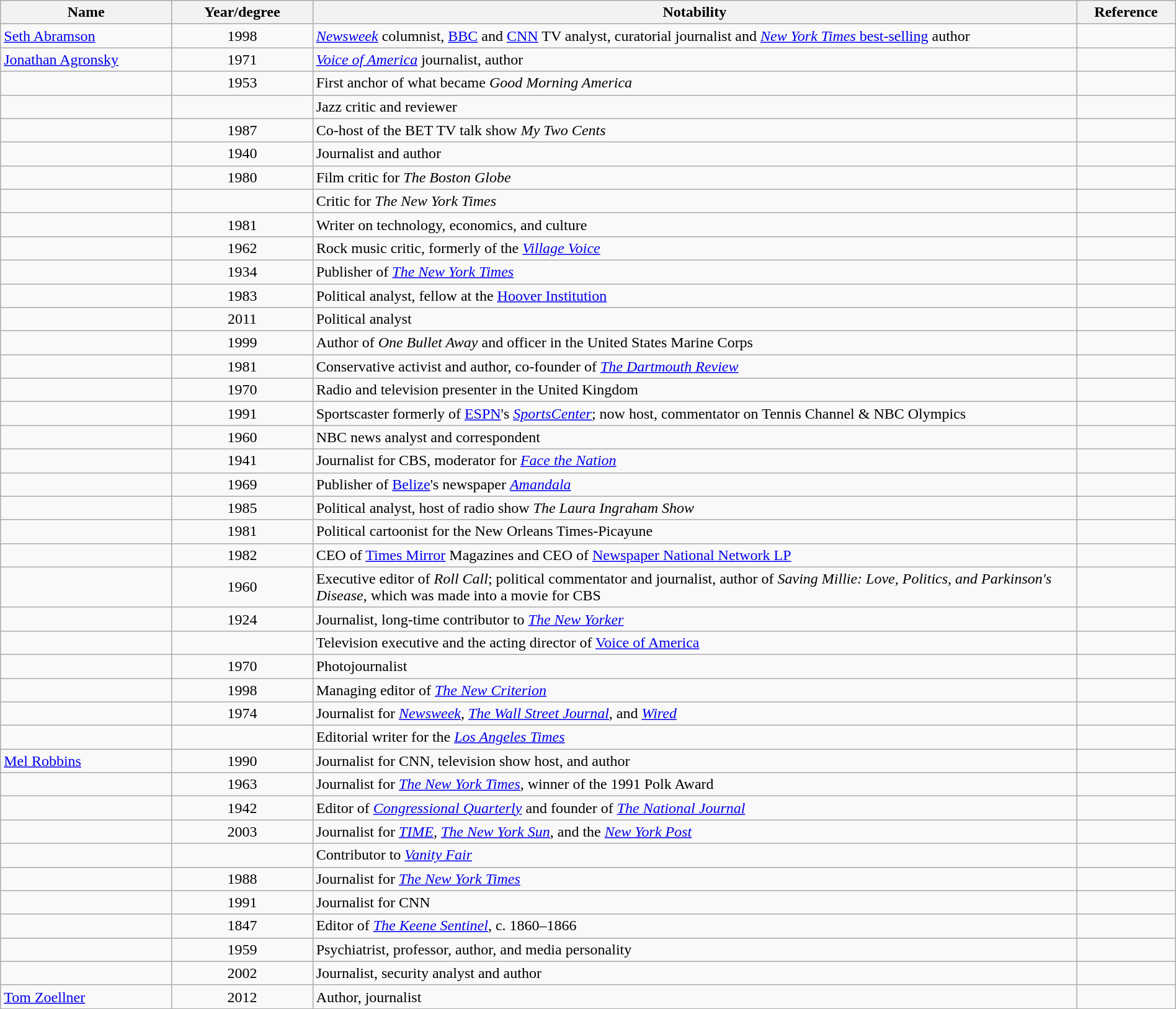<table class="wikitable sortable" style="width:100%">
<tr>
<th style="width:*;">Name</th>
<th style="width:12%;">Year/degree</th>
<th style="width:65%;" class="unsortable">Notability</th>
<th style="width:*;" class="unsortable">Reference</th>
</tr>
<tr>
<td><a href='#'>Seth Abramson</a></td>
<td style="text-align:center;">1998</td>
<td><em><a href='#'>Newsweek</a></em> columnist, <a href='#'>BBC</a> and <a href='#'>CNN</a> TV analyst, curatorial journalist and <a href='#'><em>New York Times</em> best-selling</a> author</td>
<td style="text-align:center;"></td>
</tr>
<tr>
<td><a href='#'>Jonathan Agronsky</a></td>
<td style="text-align:center;">1971</td>
<td><em><a href='#'>Voice of America</a></em> journalist, author</td>
<td style="text-align:center;"></td>
</tr>
<tr>
<td></td>
<td style="text-align:center;">1953</td>
<td>First anchor of what became <em>Good Morning America</em></td>
<td style="text-align:center;"></td>
</tr>
<tr>
<td></td>
<td style="text-align:center;"></td>
<td>Jazz critic and reviewer</td>
<td style="text-align:center;"></td>
</tr>
<tr>
<td></td>
<td style="text-align:center;">1987</td>
<td>Co-host of the BET TV talk show <em>My Two Cents</em></td>
<td style="text-align:center;"></td>
</tr>
<tr>
<td></td>
<td style="text-align:center;">1940</td>
<td>Journalist and author</td>
<td style="text-align:center;"></td>
</tr>
<tr>
<td></td>
<td style="text-align:center;">1980</td>
<td>Film critic for <em>The Boston Globe</em></td>
<td style="text-align:center;"></td>
</tr>
<tr>
<td></td>
<td style="text-align:center;"></td>
<td>Critic for <em>The New York Times</em></td>
<td style="text-align:center;"></td>
</tr>
<tr>
<td></td>
<td style="text-align:center;">1981</td>
<td>Writer on technology, economics, and culture</td>
<td style="text-align:center;"></td>
</tr>
<tr>
<td></td>
<td style="text-align:center;">1962</td>
<td>Rock music critic, formerly of the <em><a href='#'>Village Voice</a></em></td>
<td style="text-align:center;"></td>
</tr>
<tr>
<td></td>
<td style="text-align:center;">1934</td>
<td>Publisher of <em><a href='#'>The New York Times</a></em></td>
<td style="text-align:center;"></td>
</tr>
<tr>
<td></td>
<td style="text-align:center;">1983</td>
<td>Political analyst, fellow at the <a href='#'>Hoover Institution</a></td>
<td style="text-align:center;"></td>
</tr>
<tr>
<td></td>
<td style="text-align:center;">2011</td>
<td>Political analyst</td>
<td style="text-align:center;"></td>
</tr>
<tr>
<td></td>
<td style="text-align:center;">1999</td>
<td>Author of <em>One Bullet Away</em> and officer in the United States Marine Corps</td>
<td style="text-align:center;"></td>
</tr>
<tr>
<td></td>
<td style="text-align:center;">1981</td>
<td>Conservative activist and author, co-founder of <em><a href='#'>The Dartmouth Review</a></em></td>
<td style="text-align:center;"></td>
</tr>
<tr>
<td></td>
<td style="text-align:center;">1970</td>
<td>Radio and television presenter in the United Kingdom</td>
<td style="text-align:center;"></td>
</tr>
<tr>
<td></td>
<td style="text-align:center;">1991</td>
<td>Sportscaster formerly of <a href='#'>ESPN</a>'s <em><a href='#'>SportsCenter</a></em>; now host, commentator on Tennis Channel & NBC Olympics</td>
<td style="text-align:center;"></td>
</tr>
<tr>
<td></td>
<td style="text-align:center;">1960</td>
<td>NBC news analyst and correspondent</td>
<td style="text-align:center;"></td>
</tr>
<tr>
<td></td>
<td style="text-align:center;">1941</td>
<td>Journalist for CBS, moderator for <em><a href='#'>Face the Nation</a></em></td>
<td style="text-align:center;"></td>
</tr>
<tr>
<td></td>
<td style="text-align:center;">1969</td>
<td>Publisher of <a href='#'>Belize</a>'s newspaper <em><a href='#'>Amandala</a></em></td>
<td style="text-align:center;"></td>
</tr>
<tr>
<td></td>
<td style="text-align:center;">1985</td>
<td>Political analyst, host of radio show <em>The Laura Ingraham Show</em></td>
<td style="text-align:center;"></td>
</tr>
<tr>
<td></td>
<td style="text-align:center;">1981</td>
<td>Political cartoonist for the New Orleans Times-Picayune</td>
<td style="text-align:center;"></td>
</tr>
<tr>
<td></td>
<td style="text-align:center;">1982</td>
<td>CEO of <a href='#'>Times Mirror</a> Magazines and CEO of <a href='#'>Newspaper National Network LP</a></td>
<td style="text-align:center;"></td>
</tr>
<tr>
<td></td>
<td style="text-align:center;">1960</td>
<td>Executive editor of <em>Roll Call</em>; political commentator and journalist, author of <em>Saving Millie: Love, Politics, and Parkinson's Disease</em>, which was made into a movie for CBS</td>
<td style="text-align:center;"></td>
</tr>
<tr>
<td></td>
<td style="text-align:center;">1924</td>
<td>Journalist, long-time contributor to <em><a href='#'>The New Yorker</a></em></td>
<td style="text-align:center;"></td>
</tr>
<tr>
<td></td>
<td style="text-align:center;"></td>
<td>Television executive and the acting director of <a href='#'>Voice of America</a></td>
<td style="text-align:center;"></td>
</tr>
<tr>
<td></td>
<td style="text-align:center;">1970</td>
<td>Photojournalist</td>
<td style="text-align:center;"></td>
</tr>
<tr>
<td></td>
<td style="text-align:center;">1998</td>
<td>Managing editor of <em><a href='#'>The New Criterion</a></em></td>
<td style="text-align:center;"></td>
</tr>
<tr>
<td></td>
<td style="text-align:center;">1974</td>
<td>Journalist for <em><a href='#'>Newsweek</a></em>, <em><a href='#'>The Wall Street Journal</a></em>, and <em><a href='#'>Wired</a></em></td>
<td style="text-align:center;"></td>
</tr>
<tr>
<td></td>
<td style="text-alignLcenter;"></td>
<td>Editorial writer for the <em><a href='#'>Los Angeles Times</a></em></td>
<td style="text-align:center;"></td>
</tr>
<tr>
<td><a href='#'>Mel Robbins</a></td>
<td style="text-align:center;">1990</td>
<td>Journalist for CNN, television show host, and author</td>
<td style="text-align:center;"></td>
</tr>
<tr>
<td></td>
<td style="text-align:center;">1963</td>
<td>Journalist for <em><a href='#'>The New York Times</a></em>, winner of the 1991 Polk Award</td>
<td style="text-align:center;"></td>
</tr>
<tr>
<td></td>
<td style="text-align:center;">1942</td>
<td>Editor of <em><a href='#'>Congressional Quarterly</a></em> and founder of <em><a href='#'>The National Journal</a></em></td>
<td style="text-align:center;"></td>
</tr>
<tr>
<td></td>
<td style="text-align:center;">2003</td>
<td>Journalist for <em><a href='#'>TIME</a></em>, <em><a href='#'>The New York Sun</a></em>, and the <em><a href='#'>New York Post</a></em></td>
<td style="text-align:center;"></td>
</tr>
<tr>
<td></td>
<td style="text-align:center;"></td>
<td>Contributor to <em><a href='#'>Vanity Fair</a></em></td>
<td style="text-align:center;"></td>
</tr>
<tr>
<td></td>
<td style="text-align:center;">1988</td>
<td>Journalist for <em><a href='#'>The New York Times</a></em></td>
<td style="text-align:center;"></td>
</tr>
<tr>
<td></td>
<td style="text-align:center;">1991</td>
<td>Journalist for CNN</td>
<td style="text-align:center;"></td>
</tr>
<tr>
<td></td>
<td style="text-align:center;">1847</td>
<td>Editor of <em><a href='#'>The Keene Sentinel</a></em>, c. 1860–1866</td>
<td style="text-align:center;"></td>
</tr>
<tr>
<td></td>
<td style="text-align:center;">1959</td>
<td>Psychiatrist, professor, author, and media personality</td>
<td style="text-align:center;"></td>
</tr>
<tr>
<td></td>
<td style="text-align:center;">2002</td>
<td>Journalist, security analyst and author</td>
<td style="text-align:center;"></td>
</tr>
<tr>
<td><a href='#'>Tom Zoellner</a></td>
<td style="text-align:center;">2012</td>
<td>Author, journalist</td>
<td style="text-align:center;"></td>
</tr>
</table>
